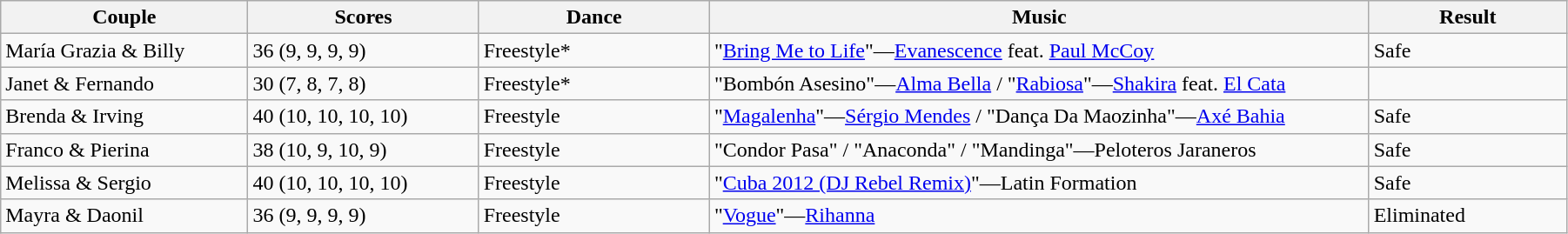<table class="wikitable sortable" style="width:95%; white-space:nowrap">
<tr>
<th style="width:15%;">Couple</th>
<th style="width:14%;">Scores</th>
<th style="width:14%;">Dance</th>
<th style="width:40%;">Music</th>
<th style="width:12%;">Result</th>
</tr>
<tr>
<td>María Grazia & Billy</td>
<td>36 (9, 9, 9, 9)</td>
<td>Freestyle*</td>
<td>"<a href='#'>Bring Me to Life</a>"—<a href='#'>Evanescence</a> feat. <a href='#'>Paul McCoy</a></td>
<td>Safe</td>
</tr>
<tr>
<td>Janet & Fernando</td>
<td>30 (7, 8, 7, 8)</td>
<td>Freestyle*</td>
<td>"Bombón Asesino"—<a href='#'>Alma Bella</a> / "<a href='#'>Rabiosa</a>"—<a href='#'>Shakira</a> feat. <a href='#'>El Cata</a></td>
<td></td>
</tr>
<tr>
<td>Brenda & Irving</td>
<td>40 (10, 10, 10, 10)</td>
<td>Freestyle</td>
<td>"<a href='#'>Magalenha</a>"—<a href='#'>Sérgio Mendes</a> / "Dança Da Maozinha"—<a href='#'>Axé Bahia</a></td>
<td>Safe</td>
</tr>
<tr>
<td>Franco & Pierina</td>
<td>38 (10, 9, 10, 9)</td>
<td>Freestyle</td>
<td>"Condor Pasa" / "Anaconda" / "Mandinga"—Peloteros Jaraneros</td>
<td>Safe</td>
</tr>
<tr>
<td>Melissa & Sergio</td>
<td>40 (10, 10, 10, 10)</td>
<td>Freestyle</td>
<td>"<a href='#'>Cuba 2012 (DJ Rebel Remix)</a>"—Latin Formation</td>
<td>Safe</td>
</tr>
<tr>
<td>Mayra & Daonil</td>
<td>36 (9, 9, 9, 9)</td>
<td>Freestyle</td>
<td>"<a href='#'>Vogue</a>"—<a href='#'>Rihanna</a></td>
<td>Eliminated</td>
</tr>
</table>
